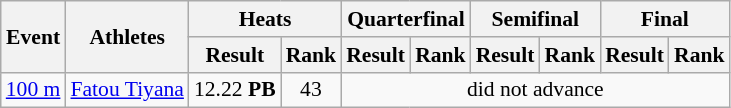<table class="wikitable" border="1" style="font-size:90%">
<tr>
<th rowspan="2">Event</th>
<th rowspan="2">Athletes</th>
<th colspan="2">Heats</th>
<th colspan="2">Quarterfinal</th>
<th colspan="2">Semifinal</th>
<th colspan="2">Final</th>
</tr>
<tr>
<th>Result</th>
<th>Rank</th>
<th>Result</th>
<th>Rank</th>
<th>Result</th>
<th>Rank</th>
<th>Result</th>
<th>Rank</th>
</tr>
<tr>
<td><a href='#'>100 m</a></td>
<td><a href='#'>Fatou Tiyana</a></td>
<td align=center>12.22 <strong>PB</strong></td>
<td align=center>43</td>
<td align=center colspan=6>did not advance</td>
</tr>
</table>
